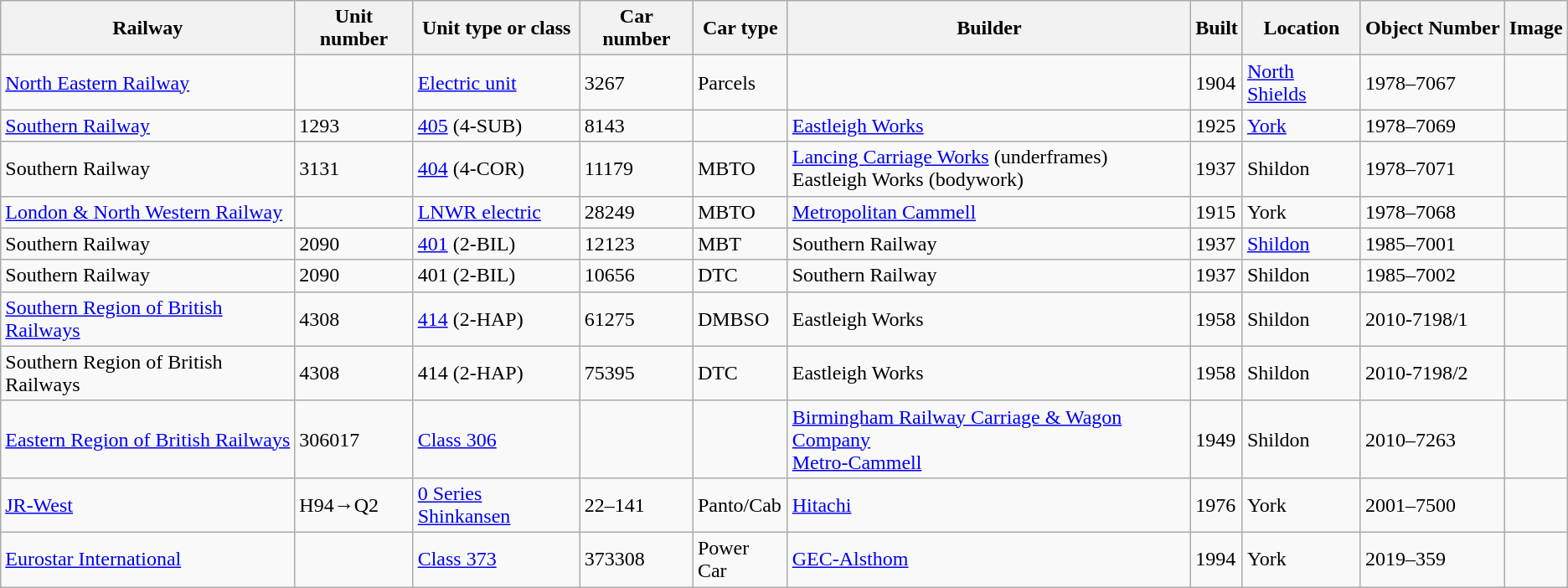<table class="wikitable sortable">
<tr>
<th>Railway</th>
<th>Unit number</th>
<th>Unit type or class</th>
<th>Car number</th>
<th>Car type</th>
<th>Builder</th>
<th>Built</th>
<th>Location</th>
<th>Object Number</th>
<th>Image</th>
</tr>
<tr>
<td><a href='#'>North Eastern Railway</a></td>
<td></td>
<td><a href='#'>Electric unit</a></td>
<td>3267</td>
<td>Parcels</td>
<td></td>
<td>1904</td>
<td><a href='#'>North Shields</a></td>
<td>1978–7067</td>
<td></td>
</tr>
<tr>
<td><a href='#'>Southern Railway</a></td>
<td>1293</td>
<td><a href='#'>405</a> (4-SUB)</td>
<td>8143</td>
<td></td>
<td><a href='#'>Eastleigh Works</a></td>
<td>1925</td>
<td><a href='#'>York</a></td>
<td>1978–7069</td>
<td></td>
</tr>
<tr>
<td>Southern Railway</td>
<td>3131</td>
<td><a href='#'>404</a> (4-COR)</td>
<td>11179</td>
<td>MBTO</td>
<td><a href='#'>Lancing Carriage Works</a> (underframes)<br>Eastleigh Works (bodywork)</td>
<td>1937</td>
<td>Shildon</td>
<td>1978–7071</td>
<td></td>
</tr>
<tr>
<td><a href='#'>London & North Western Railway</a></td>
<td></td>
<td><a href='#'>LNWR electric</a></td>
<td>28249</td>
<td>MBTO</td>
<td><a href='#'>Metropolitan Cammell</a></td>
<td>1915</td>
<td>York</td>
<td>1978–7068</td>
<td></td>
</tr>
<tr>
<td>Southern Railway</td>
<td>2090</td>
<td><a href='#'>401</a> (2-BIL)</td>
<td>12123</td>
<td>MBT</td>
<td>Southern Railway</td>
<td>1937</td>
<td><a href='#'>Shildon</a></td>
<td>1985–7001</td>
<td></td>
</tr>
<tr>
<td>Southern Railway</td>
<td>2090</td>
<td>401 (2-BIL)</td>
<td>10656</td>
<td>DTC</td>
<td>Southern Railway</td>
<td>1937</td>
<td>Shildon</td>
<td>1985–7002</td>
<td></td>
</tr>
<tr>
<td><a href='#'>Southern Region of British Railways</a></td>
<td>4308</td>
<td><a href='#'>414</a> (2-HAP)</td>
<td>61275</td>
<td>DMBSO</td>
<td>Eastleigh Works</td>
<td>1958</td>
<td>Shildon</td>
<td>2010-7198/1</td>
<td></td>
</tr>
<tr>
<td>Southern Region of British Railways</td>
<td>4308</td>
<td>414 (2-HAP)</td>
<td>75395</td>
<td>DTC</td>
<td>Eastleigh Works</td>
<td>1958</td>
<td>Shildon</td>
<td>2010-7198/2</td>
<td></td>
</tr>
<tr>
<td><a href='#'>Eastern Region of British Railways</a></td>
<td>306017</td>
<td><a href='#'>Class 306</a></td>
<td></td>
<td></td>
<td><a href='#'>Birmingham Railway Carriage & Wagon Company</a><br><a href='#'>Metro-Cammell</a></td>
<td>1949</td>
<td>Shildon</td>
<td>2010–7263</td>
<td></td>
</tr>
<tr>
<td><a href='#'>JR-West</a></td>
<td>H94→Q2</td>
<td><a href='#'>0 Series Shinkansen</a></td>
<td>22–141</td>
<td>Panto/Cab</td>
<td><a href='#'>Hitachi</a></td>
<td>1976</td>
<td>York</td>
<td>2001–7500</td>
<td></td>
</tr>
<tr>
<td><a href='#'>Eurostar International</a></td>
<td></td>
<td><a href='#'>Class 373</a></td>
<td>373308</td>
<td>Power Car</td>
<td><a href='#'>GEC-Alsthom</a></td>
<td>1994</td>
<td>York</td>
<td>2019–359</td>
<td></td>
</tr>
</table>
